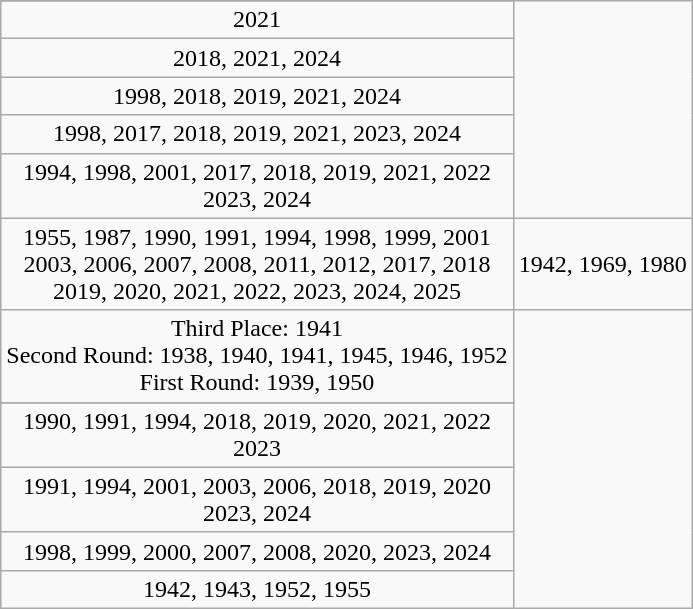<table class="wikitable" style="text-align:center;">
<tr>
</tr>
<tr>
<td>2021<br></td>
</tr>
<tr>
<td>2018, 2021, 2024<br></td>
</tr>
<tr>
<td>1998, 2018, 2019, 2021, 2024<br></td>
</tr>
<tr>
<td>1998, 2017, 2018, 2019, 2021, 2023, 2024<br></td>
</tr>
<tr>
<td>1994, 1998, 2001, 2017, 2018, 2019, 2021, 2022<br> 2023, 2024<br></td>
</tr>
<tr>
<td>1955, 1987, 1990, 1991, 1994, 1998, 1999, 2001<br> 2003, 2006, 2007, 2008, 2011, 2012, 2017, 2018<br> 2019, 2020, 2021, 2022, 2023, 2024, 2025<br></td>
<td>1942, 1969, 1980</td>
</tr>
<tr>
<td>Third Place: 1941 <br> Second Round: 1938, 1940, 1941, 1945, 1946, 1952 <br>  First Round: 1939, 1950</td>
</tr>
<tr>
</tr>
<tr>
<td>1990, 1991, 1994, 2018, 2019, 2020, 2021, 2022 <br> 2023<br></td>
</tr>
<tr>
<td>1991, 1994, 2001, 2003, 2006, 2018, 2019, 2020 <br> 2023, 2024<br></td>
</tr>
<tr>
<td>1998, 1999, 2000, 2007, 2008, 2020, 2023, 2024<br></td>
</tr>
<tr>
<td>1942, 1943, 1952, 1955</td>
</tr>
</table>
